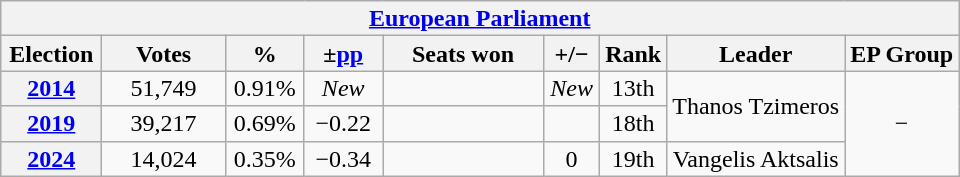<table class="wikitable" style="text-align:center; font-size:100%; line-height:16px;">
<tr>
<th colspan="9"><a href='#'>European Parliament</a></th>
</tr>
<tr>
<th width="60">Election</th>
<th width="75">Votes</th>
<th width="45">%</th>
<th width="45">±<a href='#'>pp</a></th>
<th width="100">Seats won</th>
<th width="30">+/−</th>
<th width="30">Rank</th>
<th>Leader</th>
<th>EP Group</th>
</tr>
<tr>
<th><a href='#'>2014</a></th>
<td>51,749</td>
<td>0.91%</td>
<td><em>New</em></td>
<td></td>
<td><em>New</em></td>
<td>13th</td>
<td rowspan="2">Thanos Tzimeros</td>
<td rowspan="3">−</td>
</tr>
<tr>
<th><a href='#'>2019</a></th>
<td>39,217</td>
<td>0.69%</td>
<td>−0.22</td>
<td></td>
<td></td>
<td>18th</td>
</tr>
<tr>
<th><a href='#'>2024</a></th>
<td>14,024</td>
<td>0.35%</td>
<td>−0.34</td>
<td></td>
<td> 0</td>
<td>19th</td>
<td>Vangelis Aktsalis</td>
</tr>
</table>
